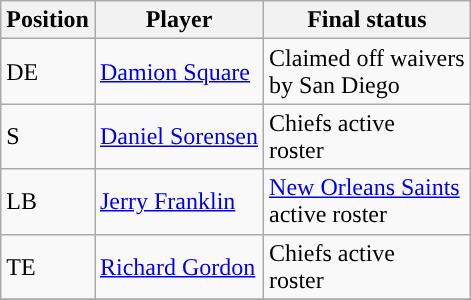<table class="wikitable sortable">
<tr>
<th>Position</th>
<th>Player</th>
<th>Final status</th>
</tr>
<tr>
<td>DE</td>
<td><a href='#'>Damion Square</a></td>
<td>Claimed off waivers<br>by San Diego</td>
</tr>
<tr>
<td>S</td>
<td><a href='#'>Daniel Sorensen</a></td>
<td>Chiefs active<br>roster</td>
</tr>
<tr>
<td>LB</td>
<td><a href='#'>Jerry Franklin</a></td>
<td><a href='#'>New Orleans Saints</a><br>active roster</td>
</tr>
<tr>
<td>TE</td>
<td><a href='#'>Richard Gordon</a></td>
<td>Chiefs active<br>roster</td>
</tr>
<tr>
</tr>
</table>
